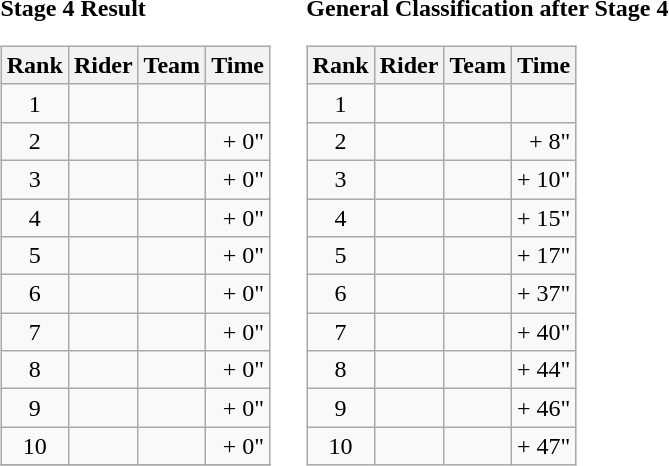<table>
<tr>
<td><strong>Stage 4 Result</strong><br><table class=wikitable>
<tr>
<th>Rank</th>
<th>Rider</th>
<th>Team</th>
<th>Time</th>
</tr>
<tr>
<td align=center>1</td>
<td></td>
<td></td>
<td align=right></td>
</tr>
<tr>
<td align=center>2</td>
<td></td>
<td></td>
<td align=right>+ 0"</td>
</tr>
<tr>
<td align=center>3</td>
<td></td>
<td></td>
<td align=right>+ 0"</td>
</tr>
<tr>
<td align=center>4</td>
<td></td>
<td></td>
<td align=right>+ 0"</td>
</tr>
<tr>
<td align=center>5</td>
<td></td>
<td></td>
<td align=right>+ 0"</td>
</tr>
<tr>
<td align=center>6</td>
<td></td>
<td></td>
<td align=right>+ 0"</td>
</tr>
<tr>
<td align=center>7</td>
<td></td>
<td></td>
<td align=right>+ 0"</td>
</tr>
<tr>
<td align=center>8</td>
<td></td>
<td></td>
<td align=right>+ 0"</td>
</tr>
<tr>
<td align=center>9</td>
<td></td>
<td></td>
<td align=right>+ 0"</td>
</tr>
<tr>
<td align=center>10</td>
<td></td>
<td></td>
<td align=right>+ 0"</td>
</tr>
<tr>
</tr>
</table>
</td>
<td></td>
<td><strong>General Classification after Stage 4</strong><br><table class=wikitable>
<tr>
<th>Rank</th>
<th>Rider</th>
<th>Team</th>
<th>Time</th>
</tr>
<tr>
<td align=center>1</td>
<td>  </td>
<td></td>
<td align=right></td>
</tr>
<tr>
<td align=center>2</td>
<td></td>
<td></td>
<td align=right>+ 8"</td>
</tr>
<tr>
<td align=center>3</td>
<td></td>
<td></td>
<td align=right>+ 10"</td>
</tr>
<tr>
<td align=center>4</td>
<td> </td>
<td></td>
<td align=right>+ 15"</td>
</tr>
<tr>
<td align=center>5</td>
<td></td>
<td></td>
<td align=right>+ 17"</td>
</tr>
<tr>
<td align=center>6</td>
<td></td>
<td></td>
<td align=right>+ 37"</td>
</tr>
<tr>
<td align=center>7</td>
<td></td>
<td></td>
<td align=right>+ 40"</td>
</tr>
<tr>
<td align=center>8</td>
<td></td>
<td></td>
<td align=right>+ 44"</td>
</tr>
<tr>
<td align=center>9</td>
<td></td>
<td></td>
<td align=right>+ 46"</td>
</tr>
<tr>
<td align=center>10</td>
<td></td>
<td></td>
<td align=right>+ 47"</td>
</tr>
</table>
</td>
</tr>
</table>
